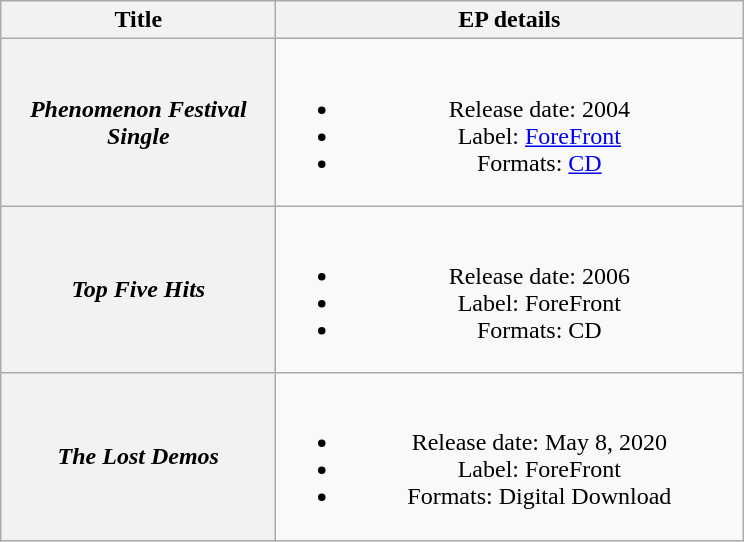<table class="wikitable plainrowheaders" style="text-align:center;">
<tr>
<th scope="col" style="width:11em;">Title</th>
<th scope="col" style="width:19em;">EP details</th>
</tr>
<tr>
<th scope="row"><em>Phenomenon Festival Single</em></th>
<td><br><ul><li>Release date: 2004</li><li>Label: <a href='#'>ForeFront</a></li><li>Formats: <a href='#'>CD</a></li></ul></td>
</tr>
<tr>
<th scope="row"><em>Top Five Hits</em></th>
<td><br><ul><li>Release date: 2006</li><li>Label: ForeFront</li><li>Formats: CD</li></ul></td>
</tr>
<tr>
<th scope="row"><em>The Lost Demos</em></th>
<td><br><ul><li>Release date: May 8, 2020</li><li>Label: ForeFront</li><li>Formats: Digital Download</li></ul></td>
</tr>
</table>
